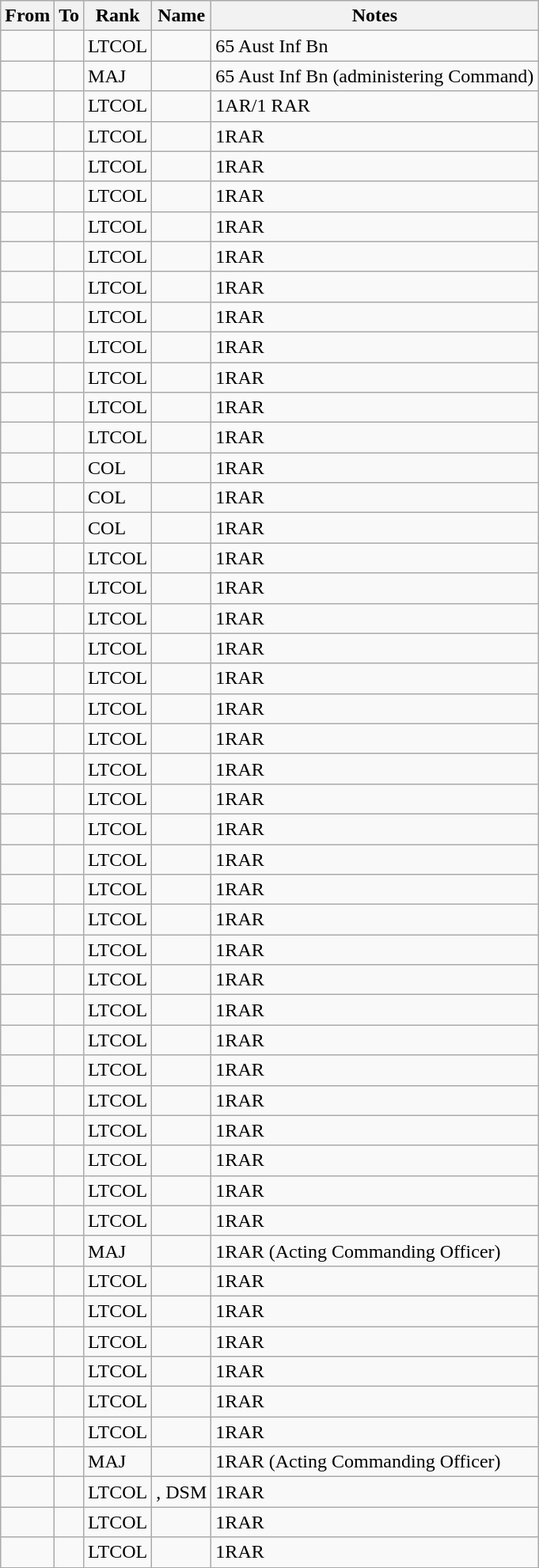<table Class="wikitable sortable">
<tr>
<th scope="col">From</th>
<th scope="col">To</th>
<th scope="col">Rank</th>
<th scope="col">Name</th>
<th scope="col" class="unsortable">Notes</th>
</tr>
<tr>
<td></td>
<td></td>
<td>LTCOL</td>
<td> </td>
<td>65 Aust Inf Bn</td>
</tr>
<tr>
<td></td>
<td></td>
<td>MAJ</td>
<td> </td>
<td>65 Aust Inf Bn (administering Command)</td>
</tr>
<tr>
<td></td>
<td></td>
<td>LTCOL</td>
<td> </td>
<td>1AR/1 RAR</td>
</tr>
<tr>
<td></td>
<td></td>
<td>LTCOL</td>
<td> </td>
<td>1RAR</td>
</tr>
<tr>
<td></td>
<td></td>
<td>LTCOL</td>
<td> </td>
<td>1RAR</td>
</tr>
<tr>
<td></td>
<td></td>
<td>LTCOL</td>
<td> </td>
<td>1RAR</td>
</tr>
<tr>
<td></td>
<td></td>
<td>LTCOL</td>
<td> </td>
<td>1RAR</td>
</tr>
<tr>
<td></td>
<td></td>
<td>LTCOL</td>
<td> </td>
<td>1RAR</td>
</tr>
<tr>
<td></td>
<td></td>
<td>LTCOL</td>
<td></td>
<td>1RAR</td>
</tr>
<tr>
<td></td>
<td></td>
<td>LTCOL</td>
<td></td>
<td>1RAR</td>
</tr>
<tr>
<td></td>
<td></td>
<td>LTCOL</td>
<td></td>
<td>1RAR</td>
</tr>
<tr>
<td></td>
<td></td>
<td>LTCOL</td>
<td> </td>
<td>1RAR</td>
</tr>
<tr>
<td></td>
<td></td>
<td>LTCOL</td>
<td> </td>
<td>1RAR</td>
</tr>
<tr>
<td></td>
<td></td>
<td>LTCOL</td>
<td> </td>
<td>1RAR</td>
</tr>
<tr>
<td></td>
<td></td>
<td>COL</td>
<td> </td>
<td>1RAR</td>
</tr>
<tr>
<td></td>
<td></td>
<td>COL</td>
<td> </td>
<td>1RAR</td>
</tr>
<tr>
<td></td>
<td></td>
<td>COL</td>
<td> </td>
<td>1RAR</td>
</tr>
<tr>
<td></td>
<td></td>
<td>LTCOL</td>
<td> </td>
<td>1RAR</td>
</tr>
<tr>
<td></td>
<td></td>
<td>LTCOL</td>
<td> </td>
<td>1RAR</td>
</tr>
<tr>
<td></td>
<td></td>
<td>LTCOL</td>
<td></td>
<td>1RAR</td>
</tr>
<tr>
<td></td>
<td></td>
<td>LTCOL</td>
<td> </td>
<td>1RAR</td>
</tr>
<tr>
<td></td>
<td></td>
<td>LTCOL</td>
<td></td>
<td>1RAR</td>
</tr>
<tr>
<td></td>
<td></td>
<td>LTCOL</td>
<td> </td>
<td>1RAR</td>
</tr>
<tr>
<td></td>
<td></td>
<td>LTCOL</td>
<td> </td>
<td>1RAR</td>
</tr>
<tr>
<td></td>
<td></td>
<td>LTCOL</td>
<td></td>
<td>1RAR</td>
</tr>
<tr>
<td></td>
<td></td>
<td>LTCOL</td>
<td></td>
<td>1RAR</td>
</tr>
<tr>
<td></td>
<td></td>
<td>LTCOL</td>
<td> </td>
<td>1RAR</td>
</tr>
<tr>
<td></td>
<td></td>
<td>LTCOL</td>
<td></td>
<td>1RAR</td>
</tr>
<tr>
<td></td>
<td></td>
<td>LTCOL</td>
<td> </td>
<td>1RAR</td>
</tr>
<tr>
<td></td>
<td></td>
<td>LTCOL</td>
<td> </td>
<td>1RAR</td>
</tr>
<tr>
<td></td>
<td></td>
<td>LTCOL</td>
<td> </td>
<td>1RAR</td>
</tr>
<tr>
<td></td>
<td></td>
<td>LTCOL</td>
<td> </td>
<td>1RAR</td>
</tr>
<tr>
<td></td>
<td></td>
<td>LTCOL</td>
<td> </td>
<td>1RAR</td>
</tr>
<tr>
<td></td>
<td></td>
<td>LTCOL</td>
<td></td>
<td>1RAR</td>
</tr>
<tr>
<td></td>
<td></td>
<td>LTCOL</td>
<td></td>
<td>1RAR</td>
</tr>
<tr>
<td></td>
<td></td>
<td>LTCOL</td>
<td></td>
<td>1RAR</td>
</tr>
<tr>
<td></td>
<td></td>
<td>LTCOL</td>
<td></td>
<td>1RAR</td>
</tr>
<tr>
<td></td>
<td></td>
<td>LTCOL</td>
<td></td>
<td>1RAR</td>
</tr>
<tr>
<td></td>
<td></td>
<td>LTCOL</td>
<td> </td>
<td>1RAR</td>
</tr>
<tr>
<td></td>
<td></td>
<td>LTCOL</td>
<td></td>
<td>1RAR</td>
</tr>
<tr>
<td></td>
<td></td>
<td>MAJ</td>
<td></td>
<td>1RAR (Acting Commanding Officer)</td>
</tr>
<tr>
<td></td>
<td></td>
<td>LTCOL</td>
<td></td>
<td>1RAR</td>
</tr>
<tr>
<td></td>
<td></td>
<td>LTCOL</td>
<td></td>
<td>1RAR</td>
</tr>
<tr>
<td></td>
<td></td>
<td>LTCOL</td>
<td> </td>
<td>1RAR</td>
</tr>
<tr>
<td></td>
<td></td>
<td>LTCOL</td>
<td> </td>
<td>1RAR</td>
</tr>
<tr>
<td></td>
<td></td>
<td>LTCOL</td>
<td> </td>
<td>1RAR</td>
</tr>
<tr>
<td></td>
<td></td>
<td>LTCOL</td>
<td></td>
<td>1RAR</td>
</tr>
<tr>
<td></td>
<td></td>
<td>MAJ</td>
<td></td>
<td>1RAR (Acting Commanding Officer)</td>
</tr>
<tr>
<td></td>
<td></td>
<td>LTCOL</td>
<td>, DSM</td>
<td>1RAR</td>
</tr>
<tr>
<td></td>
<td></td>
<td>LTCOL</td>
<td></td>
<td>1RAR</td>
</tr>
<tr>
<td></td>
<td></td>
<td>LTCOL</td>
<td></td>
<td>1RAR</td>
</tr>
</table>
